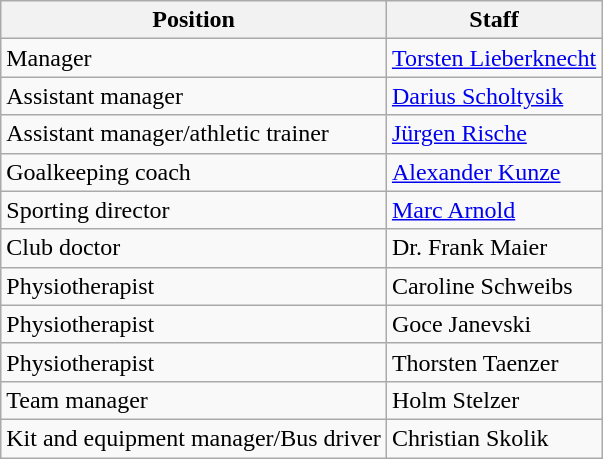<table class="wikitable">
<tr>
<th>Position</th>
<th>Staff</th>
</tr>
<tr>
<td>Manager</td>
<td><a href='#'>Torsten Lieberknecht</a></td>
</tr>
<tr>
<td>Assistant manager</td>
<td><a href='#'>Darius Scholtysik</a></td>
</tr>
<tr>
<td>Assistant manager/athletic trainer</td>
<td><a href='#'>Jürgen Rische</a></td>
</tr>
<tr>
<td>Goalkeeping coach</td>
<td><a href='#'>Alexander Kunze</a></td>
</tr>
<tr>
<td>Sporting director</td>
<td><a href='#'>Marc Arnold</a></td>
</tr>
<tr>
<td>Club doctor</td>
<td>Dr. Frank Maier</td>
</tr>
<tr>
<td>Physiotherapist</td>
<td>Caroline Schweibs</td>
</tr>
<tr>
<td>Physiotherapist</td>
<td>Goce Janevski</td>
</tr>
<tr>
<td>Physiotherapist</td>
<td>Thorsten Taenzer</td>
</tr>
<tr>
<td>Team manager</td>
<td>Holm Stelzer</td>
</tr>
<tr>
<td>Kit and equipment manager/Bus driver</td>
<td>Christian Skolik</td>
</tr>
</table>
